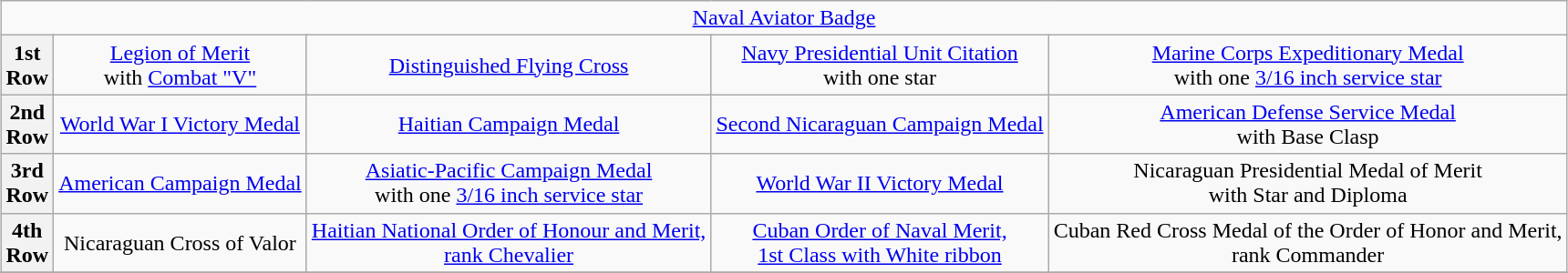<table class="wikitable" style="margin:1em auto; text-align:center;">
<tr>
<td colspan="14"><a href='#'>Naval Aviator Badge</a></td>
</tr>
<tr>
<th>1st<br>Row</th>
<td colspan="4"><a href='#'>Legion of Merit</a> <br>with <a href='#'>Combat "V"</a></td>
<td colspan="4"><a href='#'>Distinguished Flying Cross</a></td>
<td colspan="4"><a href='#'>Navy Presidential Unit Citation</a> <br>with one star</td>
<td colspan="4"><a href='#'>Marine Corps Expeditionary Medal</a> <br>with one <a href='#'>3/16 inch service star</a></td>
</tr>
<tr>
<th>2nd<br>Row</th>
<td colspan="4"><a href='#'>World War I Victory Medal</a></td>
<td colspan="4"><a href='#'>Haitian Campaign Medal</a></td>
<td colspan="4"><a href='#'>Second Nicaraguan Campaign Medal</a></td>
<td colspan="4"><a href='#'>American Defense Service Medal</a> <br>with Base Clasp</td>
</tr>
<tr>
<th>3rd<br>Row</th>
<td colspan="4"><a href='#'>American Campaign Medal</a></td>
<td colspan="4"><a href='#'>Asiatic-Pacific Campaign Medal</a> <br>with one <a href='#'>3/16 inch service star</a></td>
<td colspan="4"><a href='#'>World War II Victory Medal</a></td>
<td colspan="4">Nicaraguan Presidential Medal of Merit <br>with Star and Diploma</td>
</tr>
<tr>
<th>4th<br>Row</th>
<td colspan="4">Nicaraguan Cross of Valor</td>
<td colspan="4"><a href='#'>Haitian National Order of Honour and Merit, <br>rank Chevalier</a></td>
<td colspan="4"><a href='#'>Cuban Order of Naval Merit, <br>1st Class with White ribbon</a></td>
<td colspan="4">Cuban Red Cross Medal of the Order of Honor and Merit, <br>rank Commander</td>
</tr>
<tr>
</tr>
</table>
